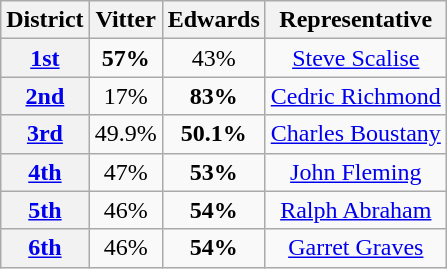<table class=wikitable>
<tr>
<th>District</th>
<th>Vitter</th>
<th>Edwards</th>
<th>Representative</th>
</tr>
<tr align=center>
<th><a href='#'>1st</a></th>
<td><strong>57%</strong></td>
<td>43%</td>
<td><a href='#'>Steve Scalise</a></td>
</tr>
<tr align=center>
<th><a href='#'>2nd</a></th>
<td>17%</td>
<td><strong>83%</strong></td>
<td><a href='#'>Cedric Richmond</a></td>
</tr>
<tr align=center>
<th><a href='#'>3rd</a></th>
<td>49.9%</td>
<td><strong>50.1%</strong></td>
<td><a href='#'>Charles Boustany</a></td>
</tr>
<tr align=center>
<th><a href='#'>4th</a></th>
<td>47%</td>
<td><strong>53%</strong></td>
<td><a href='#'>John Fleming</a></td>
</tr>
<tr align=center>
<th><a href='#'>5th</a></th>
<td>46%</td>
<td><strong>54%</strong></td>
<td><a href='#'>Ralph Abraham</a></td>
</tr>
<tr align=center>
<th><a href='#'>6th</a></th>
<td>46%</td>
<td><strong>54%</strong></td>
<td><a href='#'>Garret Graves</a></td>
</tr>
</table>
